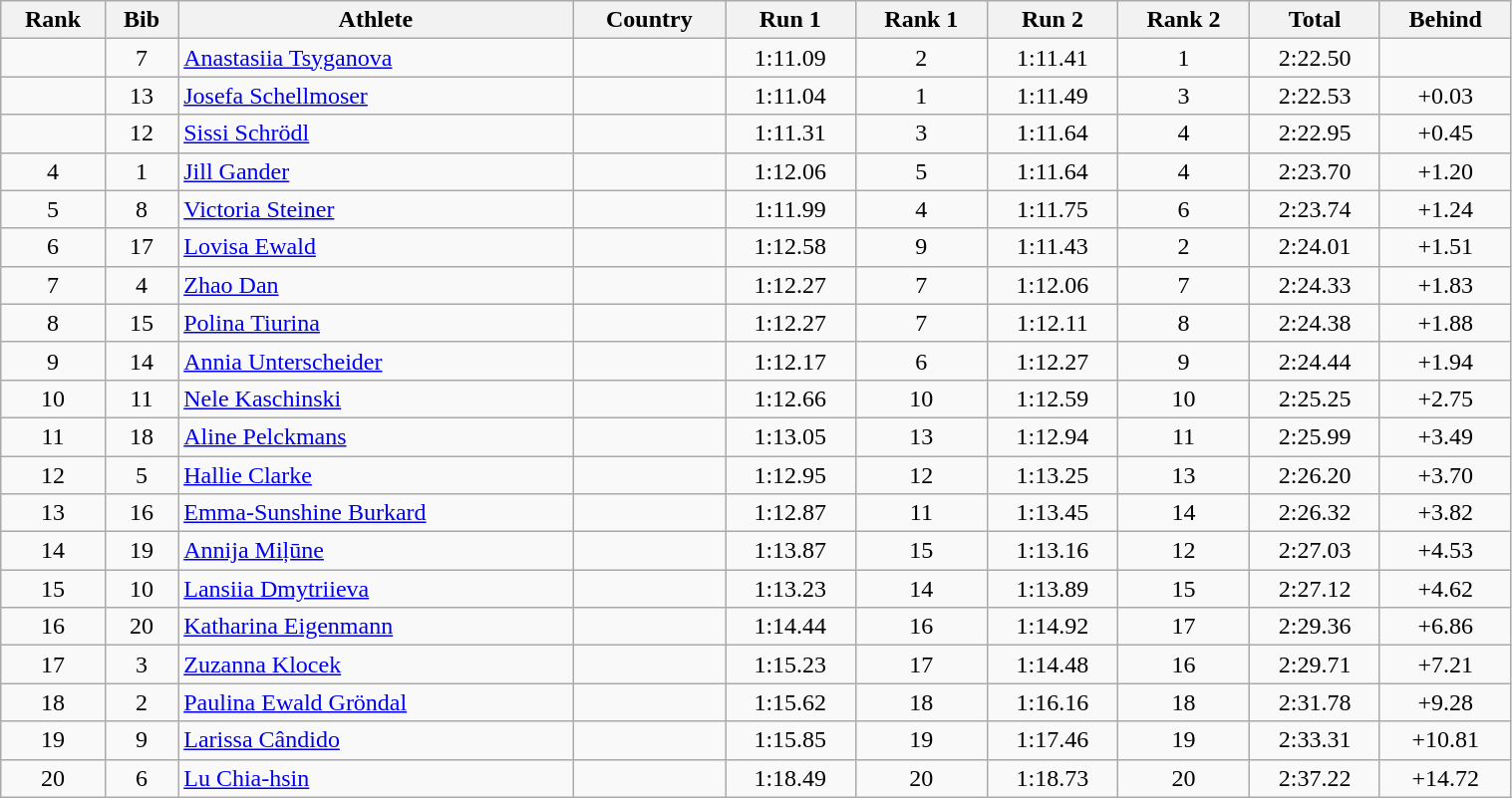<table class="wikitable sortable" width=80% style="text-align:center">
<tr>
<th>Rank</th>
<th>Bib</th>
<th>Athlete</th>
<th>Country</th>
<th>Run 1</th>
<th>Rank 1</th>
<th>Run 2</th>
<th>Rank 2</th>
<th>Total</th>
<th>Behind</th>
</tr>
<tr>
<td></td>
<td>7</td>
<td align=left><a href='#'>Anastasiia Tsyganova</a></td>
<td align=left></td>
<td>1:11.09</td>
<td>2</td>
<td>1:11.41</td>
<td>1</td>
<td>2:22.50</td>
<td></td>
</tr>
<tr>
<td></td>
<td>13</td>
<td align=left><a href='#'>Josefa Schellmoser</a></td>
<td align=left></td>
<td>1:11.04</td>
<td>1</td>
<td>1:11.49</td>
<td>3</td>
<td>2:22.53</td>
<td>+0.03</td>
</tr>
<tr>
<td></td>
<td>12</td>
<td align=left><a href='#'>Sissi Schrödl</a></td>
<td align=left></td>
<td>1:11.31</td>
<td>3</td>
<td>1:11.64</td>
<td>4</td>
<td>2:22.95</td>
<td>+0.45</td>
</tr>
<tr>
<td>4</td>
<td>1</td>
<td align=left><a href='#'>Jill Gander</a></td>
<td align=left></td>
<td>1:12.06</td>
<td>5</td>
<td>1:11.64</td>
<td>4</td>
<td>2:23.70</td>
<td>+1.20</td>
</tr>
<tr>
<td>5</td>
<td>8</td>
<td align=left><a href='#'>Victoria Steiner</a></td>
<td align=left></td>
<td>1:11.99</td>
<td>4</td>
<td>1:11.75</td>
<td>6</td>
<td>2:23.74</td>
<td>+1.24</td>
</tr>
<tr>
<td>6</td>
<td>17</td>
<td align=left><a href='#'>Lovisa Ewald</a></td>
<td align=left></td>
<td>1:12.58</td>
<td>9</td>
<td>1:11.43</td>
<td>2</td>
<td>2:24.01</td>
<td>+1.51</td>
</tr>
<tr>
<td>7</td>
<td>4</td>
<td align=left><a href='#'>Zhao Dan</a></td>
<td align=left></td>
<td>1:12.27</td>
<td>7</td>
<td>1:12.06</td>
<td>7</td>
<td>2:24.33</td>
<td>+1.83</td>
</tr>
<tr>
<td>8</td>
<td>15</td>
<td align=left><a href='#'>Polina Tiurina</a></td>
<td align=left></td>
<td>1:12.27</td>
<td>7</td>
<td>1:12.11</td>
<td>8</td>
<td>2:24.38</td>
<td>+1.88</td>
</tr>
<tr>
<td>9</td>
<td>14</td>
<td align=left><a href='#'>Annia Unterscheider</a></td>
<td align=left></td>
<td>1:12.17</td>
<td>6</td>
<td>1:12.27</td>
<td>9</td>
<td>2:24.44</td>
<td>+1.94</td>
</tr>
<tr>
<td>10</td>
<td>11</td>
<td align=left><a href='#'>Nele Kaschinski</a></td>
<td align=left></td>
<td>1:12.66</td>
<td>10</td>
<td>1:12.59</td>
<td>10</td>
<td>2:25.25</td>
<td>+2.75</td>
</tr>
<tr>
<td>11</td>
<td>18</td>
<td align=left><a href='#'>Aline Pelckmans</a></td>
<td align=left></td>
<td>1:13.05</td>
<td>13</td>
<td>1:12.94</td>
<td>11</td>
<td>2:25.99</td>
<td>+3.49</td>
</tr>
<tr>
<td>12</td>
<td>5</td>
<td align=left><a href='#'>Hallie Clarke</a></td>
<td align=left></td>
<td>1:12.95</td>
<td>12</td>
<td>1:13.25</td>
<td>13</td>
<td>2:26.20</td>
<td>+3.70</td>
</tr>
<tr>
<td>13</td>
<td>16</td>
<td align=left><a href='#'>Emma-Sunshine Burkard</a></td>
<td align=left></td>
<td>1:12.87</td>
<td>11</td>
<td>1:13.45</td>
<td>14</td>
<td>2:26.32</td>
<td>+3.82</td>
</tr>
<tr>
<td>14</td>
<td>19</td>
<td align=left><a href='#'>Annija Miļūne</a></td>
<td align=left></td>
<td>1:13.87</td>
<td>15</td>
<td>1:13.16</td>
<td>12</td>
<td>2:27.03</td>
<td>+4.53</td>
</tr>
<tr>
<td>15</td>
<td>10</td>
<td align=left><a href='#'>Lansiia Dmytriieva</a></td>
<td align=left></td>
<td>1:13.23</td>
<td>14</td>
<td>1:13.89</td>
<td>15</td>
<td>2:27.12</td>
<td>+4.62</td>
</tr>
<tr>
<td>16</td>
<td>20</td>
<td align=left><a href='#'>Katharina Eigenmann</a></td>
<td align=left></td>
<td>1:14.44</td>
<td>16</td>
<td>1:14.92</td>
<td>17</td>
<td>2:29.36</td>
<td>+6.86</td>
</tr>
<tr>
<td>17</td>
<td>3</td>
<td align=left><a href='#'>Zuzanna Klocek</a></td>
<td align=left></td>
<td>1:15.23</td>
<td>17</td>
<td>1:14.48</td>
<td>16</td>
<td>2:29.71</td>
<td>+7.21</td>
</tr>
<tr>
<td>18</td>
<td>2</td>
<td align=left><a href='#'>Paulina Ewald Gröndal</a></td>
<td align=left></td>
<td>1:15.62</td>
<td>18</td>
<td>1:16.16</td>
<td>18</td>
<td>2:31.78</td>
<td>+9.28</td>
</tr>
<tr>
<td>19</td>
<td>9</td>
<td align=left><a href='#'>Larissa Cândido</a></td>
<td align=left></td>
<td>1:15.85</td>
<td>19</td>
<td>1:17.46</td>
<td>19</td>
<td>2:33.31</td>
<td>+10.81</td>
</tr>
<tr>
<td>20</td>
<td>6</td>
<td align=left><a href='#'>Lu Chia-hsin</a></td>
<td align=left></td>
<td>1:18.49</td>
<td>20</td>
<td>1:18.73</td>
<td>20</td>
<td>2:37.22</td>
<td>+14.72</td>
</tr>
</table>
